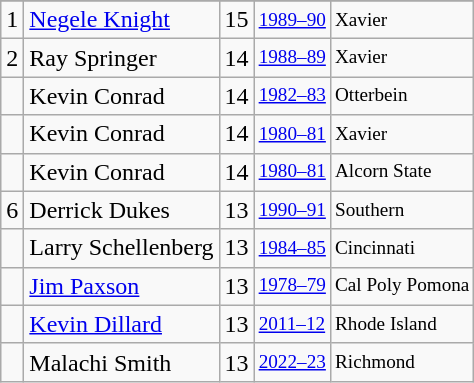<table class="wikitable">
<tr>
</tr>
<tr>
<td>1</td>
<td><a href='#'>Negele Knight</a></td>
<td>15</td>
<td style="font-size:80%;"><a href='#'>1989–90</a></td>
<td style="font-size:80%;">Xavier</td>
</tr>
<tr>
<td>2</td>
<td>Ray Springer</td>
<td>14</td>
<td style="font-size:80%;"><a href='#'>1988–89</a></td>
<td style="font-size:80%;">Xavier</td>
</tr>
<tr>
<td></td>
<td>Kevin Conrad</td>
<td>14</td>
<td style="font-size:80%;"><a href='#'>1982–83</a></td>
<td style="font-size:80%;">Otterbein</td>
</tr>
<tr>
<td></td>
<td>Kevin Conrad</td>
<td>14</td>
<td style="font-size:80%;"><a href='#'>1980–81</a></td>
<td style="font-size:80%;">Xavier</td>
</tr>
<tr>
<td></td>
<td>Kevin Conrad</td>
<td>14</td>
<td style="font-size:80%;"><a href='#'>1980–81</a></td>
<td style="font-size:80%;">Alcorn State</td>
</tr>
<tr>
<td>6</td>
<td>Derrick Dukes</td>
<td>13</td>
<td style="font-size:80%;"><a href='#'>1990–91</a></td>
<td style="font-size:80%;">Southern</td>
</tr>
<tr>
<td></td>
<td>Larry Schellenberg</td>
<td>13</td>
<td style="font-size:80%;"><a href='#'>1984–85</a></td>
<td style="font-size:80%;">Cincinnati</td>
</tr>
<tr>
<td></td>
<td><a href='#'>Jim Paxson</a></td>
<td>13</td>
<td style="font-size:80%;"><a href='#'>1978–79</a></td>
<td style="font-size:80%;">Cal Poly Pomona</td>
</tr>
<tr>
<td></td>
<td><a href='#'>Kevin Dillard</a></td>
<td>13</td>
<td style="font-size:80%;"><a href='#'>2011–12</a></td>
<td style="font-size:80%;">Rhode Island</td>
</tr>
<tr>
<td></td>
<td>Malachi Smith</td>
<td>13</td>
<td style="font-size:80%;"><a href='#'>2022–23</a></td>
<td style="font-size:80%;">Richmond</td>
</tr>
</table>
